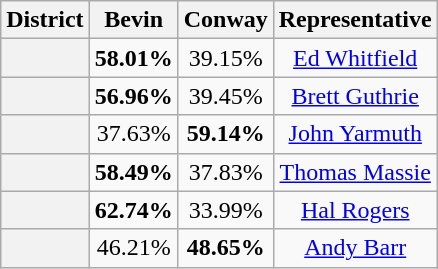<table class=wikitable>
<tr>
<th>District</th>
<th>Bevin</th>
<th>Conway</th>
<th>Representative</th>
</tr>
<tr align=center>
<th></th>
<td><strong>58.01%</strong></td>
<td>39.15%</td>
<td><a href='#'>Ed Whitfield</a></td>
</tr>
<tr align=center>
<th></th>
<td><strong>56.96%</strong></td>
<td>39.45%</td>
<td><a href='#'>Brett Guthrie</a></td>
</tr>
<tr align=center>
<th></th>
<td>37.63%</td>
<td><strong>59.14%</strong></td>
<td><a href='#'>John Yarmuth</a></td>
</tr>
<tr align=center>
<th></th>
<td><strong>58.49%</strong></td>
<td>37.83%</td>
<td><a href='#'>Thomas Massie</a></td>
</tr>
<tr align=center>
<th></th>
<td><strong>62.74%</strong></td>
<td>33.99%</td>
<td><a href='#'>Hal Rogers</a></td>
</tr>
<tr align=center>
<th></th>
<td>46.21%</td>
<td><strong>48.65%</strong></td>
<td><a href='#'>Andy Barr</a></td>
</tr>
</table>
